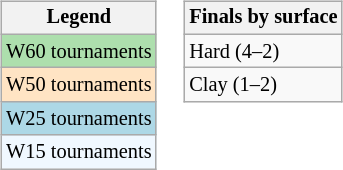<table>
<tr valign=top>
<td><br><table class="wikitable" style=font-size:85%;>
<tr>
<th>Legend</th>
</tr>
<tr style="background:#addfad;">
<td>W60 tournaments</td>
</tr>
<tr style="background:#ffe4c4;">
<td>W50 tournaments</td>
</tr>
<tr style="background:lightblue;">
<td>W25 tournaments</td>
</tr>
<tr style="background:#f0f8ff;">
<td>W15 tournaments</td>
</tr>
</table>
</td>
<td><br><table class="wikitable" style=font-size:85%;>
<tr>
<th>Finals by surface</th>
</tr>
<tr>
<td>Hard (4–2)</td>
</tr>
<tr>
<td>Clay (1–2)</td>
</tr>
</table>
</td>
</tr>
</table>
